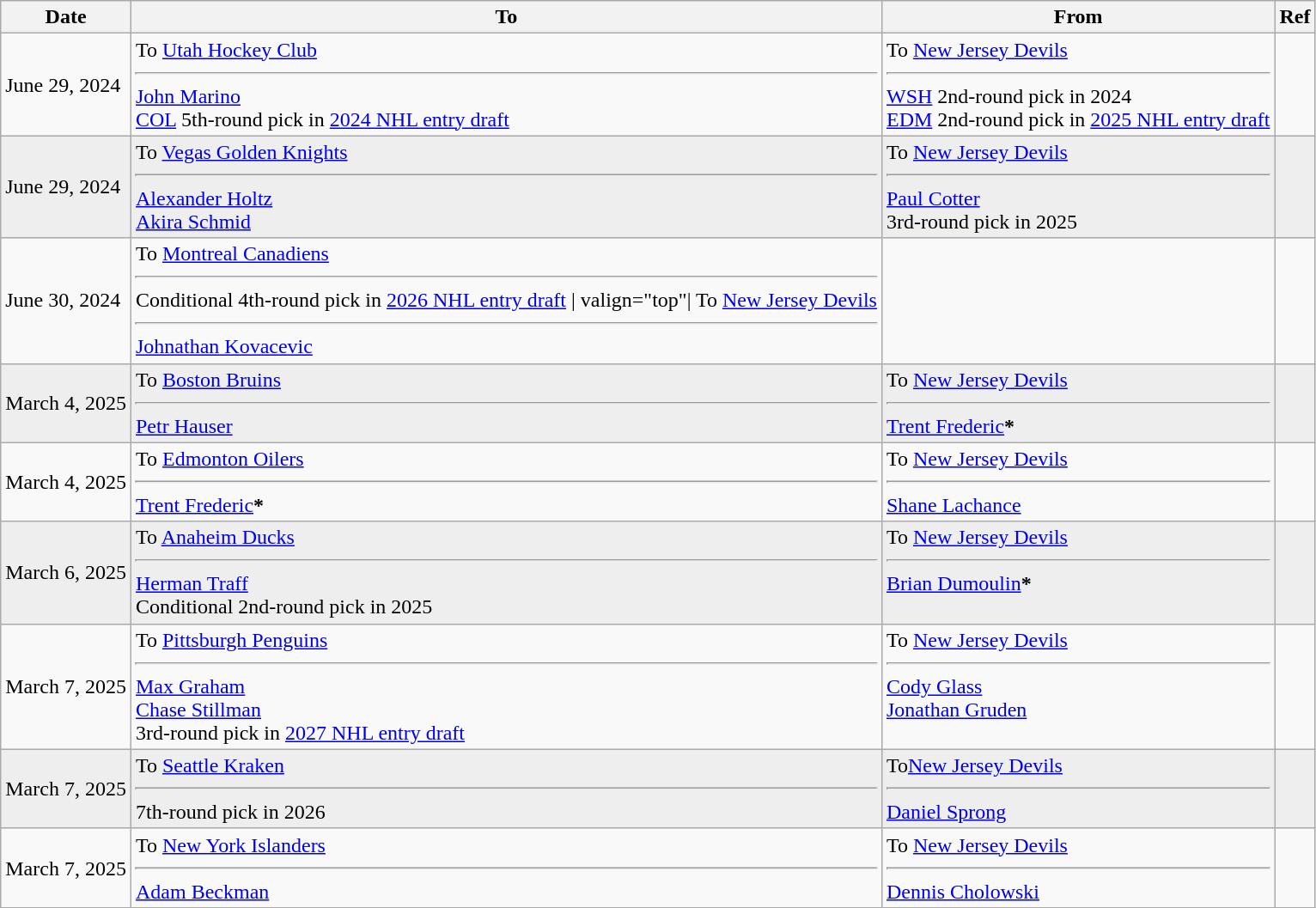<table class="wikitable">
<tr>
<th>Date</th>
<th>To</th>
<th>From</th>
<th>Ref</th>
</tr>
<tr>
<td>June 29, 2024</td>
<td valign="top">To <a href='#'>Utah Hockey Club</a><hr><a href='#'>John Marino</a><br><a href='#'>COL</a> 5th-round pick in <a href='#'>2024 NHL entry draft</a></td>
<td valign="top">To <a href='#'>New Jersey Devils</a><hr><a href='#'>WSH</a> 2nd-round pick in 2024<br><a href='#'>EDM</a> 2nd-round pick in <a href='#'>2025 NHL entry draft</a></td>
<td></td>
</tr>
<tr bgcolor="eeeeee">
<td>June 29, 2024</td>
<td valign="top">To <a href='#'>Vegas Golden Knights</a><hr><a href='#'>Alexander Holtz</a><br><a href='#'>Akira Schmid</a></td>
<td valign="top">To <a href='#'>New Jersey Devils</a><hr><a href='#'>Paul Cotter</a><br>3rd-round pick in 2025</td>
<td></td>
</tr>
<tr>
<td>June 30, 2024</td>
<td valign="top">To <a href='#'>Montreal Canadiens</a><hr>Conditional 4th-round pick in <a href='#'>2026 NHL entry draft</a> | valign="top"| To <a href='#'>New Jersey Devils</a><hr><a href='#'>Johnathan Kovacevic</a></td>
<td></td>
</tr>
<tr bgcolor="eeeeee">
<td>March 4, 2025</td>
<td valign="top">To <a href='#'>Boston Bruins</a><hr><a href='#'>Petr Hauser</a></td>
<td valign="top">To <a href='#'>New Jersey Devils</a><hr><a href='#'>Trent Frederic</a><span><strong>*</strong></span></td>
<td></td>
</tr>
<tr>
<td>March 4, 2025</td>
<td valign="top">To <a href='#'>Edmonton Oilers</a><hr><a href='#'>Trent Frederic</a><span><strong>*</strong></span></td>
<td valign="top">To <a href='#'>New Jersey Devils</a><hr><a href='#'>Shane Lachance</a></td>
<td></td>
</tr>
<tr bgcolor="eeeeee">
<td>March 6, 2025</td>
<td valign="top">To <a href='#'>Anaheim Ducks</a><hr><a href='#'>Herman Traff</a><br>Conditional 2nd-round pick in 2025</td>
<td valign="top">To <a href='#'>New Jersey Devils</a><hr><a href='#'>Brian Dumoulin</a><span><strong>*</strong></span></td>
<td></td>
</tr>
<tr>
<td>March 7, 2025</td>
<td valign="top">To <a href='#'>Pittsburgh Penguins</a><hr><a href='#'>Max Graham</a><br><a href='#'>Chase Stillman</a><br>3rd-round pick in <a href='#'>2027 NHL entry draft</a></td>
<td valign="top">To <a href='#'>New Jersey Devils</a><hr><a href='#'>Cody Glass</a><br><a href='#'>Jonathan Gruden</a></td>
<td></td>
</tr>
<tr bgcolor="eeeeee">
<td>March 7, 2025</td>
<td valign="top">To <a href='#'>Seattle Kraken</a><hr>7th-round pick in 2026</td>
<td valign="top">To<a href='#'>New Jersey Devils</a><hr><a href='#'>Daniel Sprong</a></td>
<td></td>
</tr>
<tr>
<td>March 7, 2025</td>
<td valign="top">To <a href='#'>New York Islanders</a><hr><a href='#'>Adam Beckman</a></td>
<td valign="top">To <a href='#'>New Jersey Devils</a><hr><a href='#'>Dennis Cholowski</a></td>
<td></td>
</tr>
</table>
